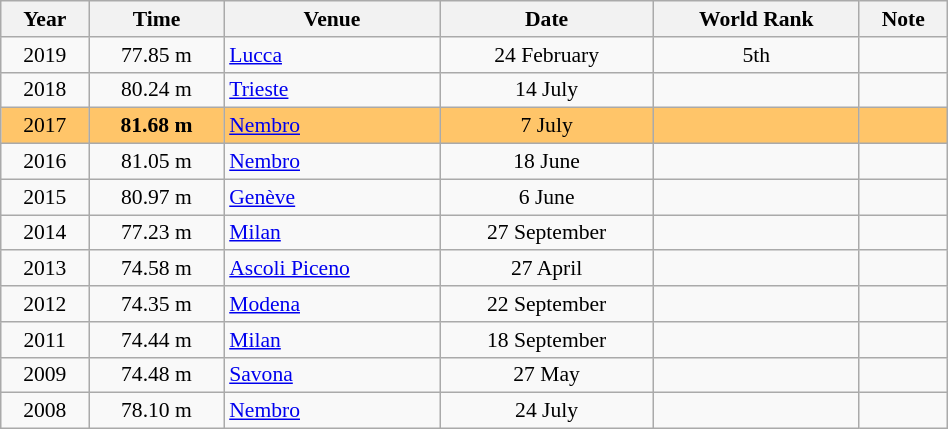<table class="wikitable" width=50% style="font-size:90%; text-align:center;">
<tr>
<th>Year</th>
<th>Time</th>
<th>Venue</th>
<th>Date</th>
<th>World Rank</th>
<th>Note</th>
</tr>
<tr>
<td>2019</td>
<td>77.85 m</td>
<td align="left"> <a href='#'>Lucca</a></td>
<td>24 February</td>
<td>5th</td>
<td></td>
</tr>
<tr>
<td>2018</td>
<td>80.24 m</td>
<td align="left"> <a href='#'>Trieste</a></td>
<td>14 July</td>
<td></td>
<td></td>
</tr>
<tr bgcolor=FFC569>
<td>2017</td>
<td><strong>81.68 m</strong></td>
<td align="left"> <a href='#'>Nembro</a></td>
<td>7 July</td>
<td></td>
<td></td>
</tr>
<tr>
<td>2016</td>
<td>81.05 m</td>
<td align="left"> <a href='#'>Nembro</a></td>
<td>18 June</td>
<td></td>
<td></td>
</tr>
<tr>
<td>2015</td>
<td>80.97 m</td>
<td align="left"> <a href='#'>Genève</a></td>
<td>6 June</td>
<td></td>
<td></td>
</tr>
<tr>
<td>2014</td>
<td>77.23 m</td>
<td align="left"> <a href='#'>Milan</a></td>
<td>27 September</td>
<td></td>
<td></td>
</tr>
<tr>
<td>2013</td>
<td>74.58 m</td>
<td align="left"> <a href='#'>Ascoli Piceno</a></td>
<td>27 April</td>
<td></td>
<td></td>
</tr>
<tr>
<td>2012</td>
<td>74.35 m</td>
<td align="left"> <a href='#'>Modena</a></td>
<td>22 September</td>
<td></td>
<td></td>
</tr>
<tr>
<td>2011</td>
<td>74.44 m</td>
<td align="left"> <a href='#'>Milan</a></td>
<td>18 September</td>
<td></td>
<td></td>
</tr>
<tr>
<td>2009</td>
<td>74.48 m</td>
<td align="left"> <a href='#'>Savona</a></td>
<td>27 May</td>
<td></td>
<td></td>
</tr>
<tr>
<td>2008</td>
<td>78.10 m</td>
<td align="left"> <a href='#'>Nembro</a></td>
<td>24 July</td>
<td></td>
<td></td>
</tr>
</table>
